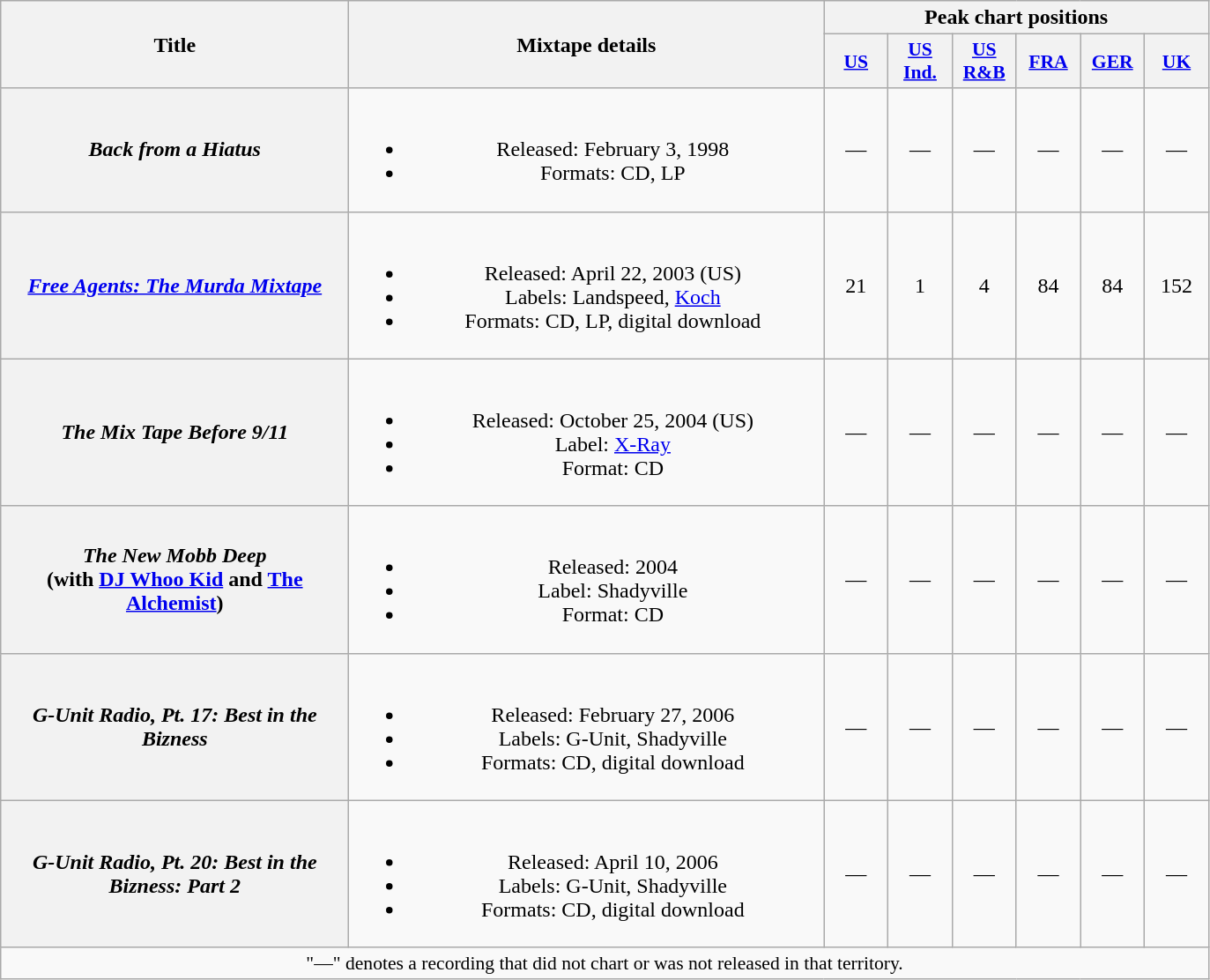<table class="wikitable plainrowheaders" style="text-align:center;" border="1">
<tr>
<th scope="col" rowspan="2" style="width:16em;">Title</th>
<th scope="col" rowspan="2" style="width:22em;">Mixtape details</th>
<th scope="col" colspan="6">Peak chart positions</th>
</tr>
<tr>
<th scope="col" style="width:2.9em;font-size:90%;"><a href='#'>US</a><br></th>
<th scope="col" style="width:2.9em;font-size:90%;"><a href='#'>US<br>Ind.</a><br></th>
<th scope="col" style="width:2.9em;font-size:90%;"><a href='#'>US<br>R&B</a><br></th>
<th scope="col" style="width:2.9em;font-size:90%;"><a href='#'>FRA</a><br></th>
<th scope="col" style="width:2.9em;font-size:90%;"><a href='#'>GER</a><br></th>
<th scope="col" style="width:2.9em;font-size:90%;"><a href='#'>UK</a><br></th>
</tr>
<tr>
<th scope="row"><em>Back from a Hiatus</em></th>
<td><br><ul><li>Released: February 3, 1998</li><li>Formats: CD, LP</li></ul></td>
<td>—</td>
<td>—</td>
<td>—</td>
<td>—</td>
<td>—</td>
<td>—</td>
</tr>
<tr>
<th scope="row"><em><a href='#'>Free Agents: The Murda Mixtape</a></em></th>
<td><br><ul><li>Released: April 22, 2003 <span>(US)</span></li><li>Labels: Landspeed, <a href='#'>Koch</a></li><li>Formats: CD, LP, digital download</li></ul></td>
<td>21</td>
<td>1</td>
<td>4</td>
<td>84</td>
<td>84</td>
<td>152</td>
</tr>
<tr>
<th scope="row"><em>The Mix Tape Before 9/11</em></th>
<td><br><ul><li>Released: October 25, 2004 <span>(US)</span></li><li>Label: <a href='#'>X-Ray</a></li><li>Format: CD</li></ul></td>
<td>—</td>
<td>—</td>
<td>—</td>
<td>—</td>
<td>—</td>
<td>—</td>
</tr>
<tr>
<th scope="row"><em>The New Mobb Deep</em><br><span>(with <a href='#'>DJ Whoo Kid</a> and <a href='#'>The Alchemist</a>)</span></th>
<td><br><ul><li>Released: 2004</li><li>Label: Shadyville</li><li>Format: CD</li></ul></td>
<td>—</td>
<td>—</td>
<td>—</td>
<td>—</td>
<td>—</td>
<td>—</td>
</tr>
<tr>
<th scope="row"><em>G-Unit Radio, Pt. 17: Best in the Bizness</em></th>
<td><br><ul><li>Released: February 27, 2006</li><li>Labels: G-Unit, Shadyville</li><li>Formats: CD, digital download</li></ul></td>
<td>—</td>
<td>—</td>
<td>—</td>
<td>—</td>
<td>—</td>
<td>—</td>
</tr>
<tr>
<th scope="row"><em>G-Unit Radio, Pt. 20: Best in the Bizness: Part 2</em></th>
<td><br><ul><li>Released: April 10, 2006</li><li>Labels: G-Unit, Shadyville</li><li>Formats: CD, digital download</li></ul></td>
<td>—</td>
<td>—</td>
<td>—</td>
<td>—</td>
<td>—</td>
<td>—</td>
</tr>
<tr>
<td colspan="14" style="font-size:90%">"—" denotes a recording that did not chart or was not released in that territory.</td>
</tr>
</table>
